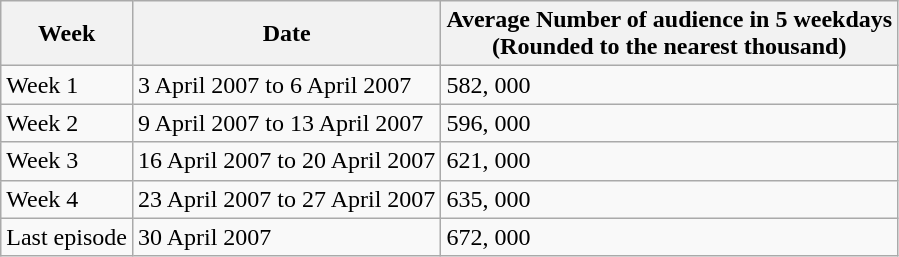<table class="wikitable">
<tr>
<th>Week</th>
<th>Date</th>
<th>Average Number of audience in 5 weekdays<br>(Rounded to the nearest thousand)</th>
</tr>
<tr>
<td>Week 1</td>
<td>3 April 2007 to 6 April 2007</td>
<td>582, 000</td>
</tr>
<tr>
<td>Week 2</td>
<td>9 April 2007 to 13 April 2007</td>
<td>596, 000</td>
</tr>
<tr>
<td>Week 3</td>
<td>16 April 2007 to 20 April 2007</td>
<td>621, 000</td>
</tr>
<tr>
<td>Week 4</td>
<td>23 April 2007 to 27 April 2007</td>
<td>635, 000</td>
</tr>
<tr>
<td>Last episode</td>
<td>30 April 2007</td>
<td>672, 000</td>
</tr>
</table>
